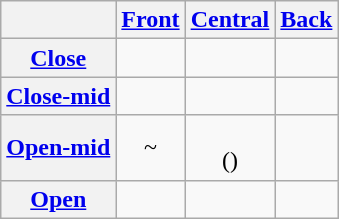<table class="wikitable" style="text-align: center;">
<tr>
<th></th>
<th><a href='#'>Front</a></th>
<th><a href='#'>Central</a></th>
<th><a href='#'>Back</a></th>
</tr>
<tr>
<th><a href='#'>Close</a></th>
<td></td>
<td></td>
<td></td>
</tr>
<tr>
<th><a href='#'>Close-mid</a></th>
<td></td>
<td></td>
<td></td>
</tr>
<tr>
<th><a href='#'>Open-mid</a></th>
<td>~</td>
<td><br>()</td>
<td></td>
</tr>
<tr>
<th><a href='#'>Open</a></th>
<td></td>
<td></td>
<td></td>
</tr>
</table>
